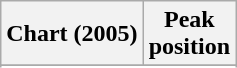<table class="wikitable sortable plainrowheaders" style="text-align:center">
<tr>
<th scope="col">Chart (2005)</th>
<th scope="col">Peak<br> position</th>
</tr>
<tr>
</tr>
<tr>
</tr>
</table>
